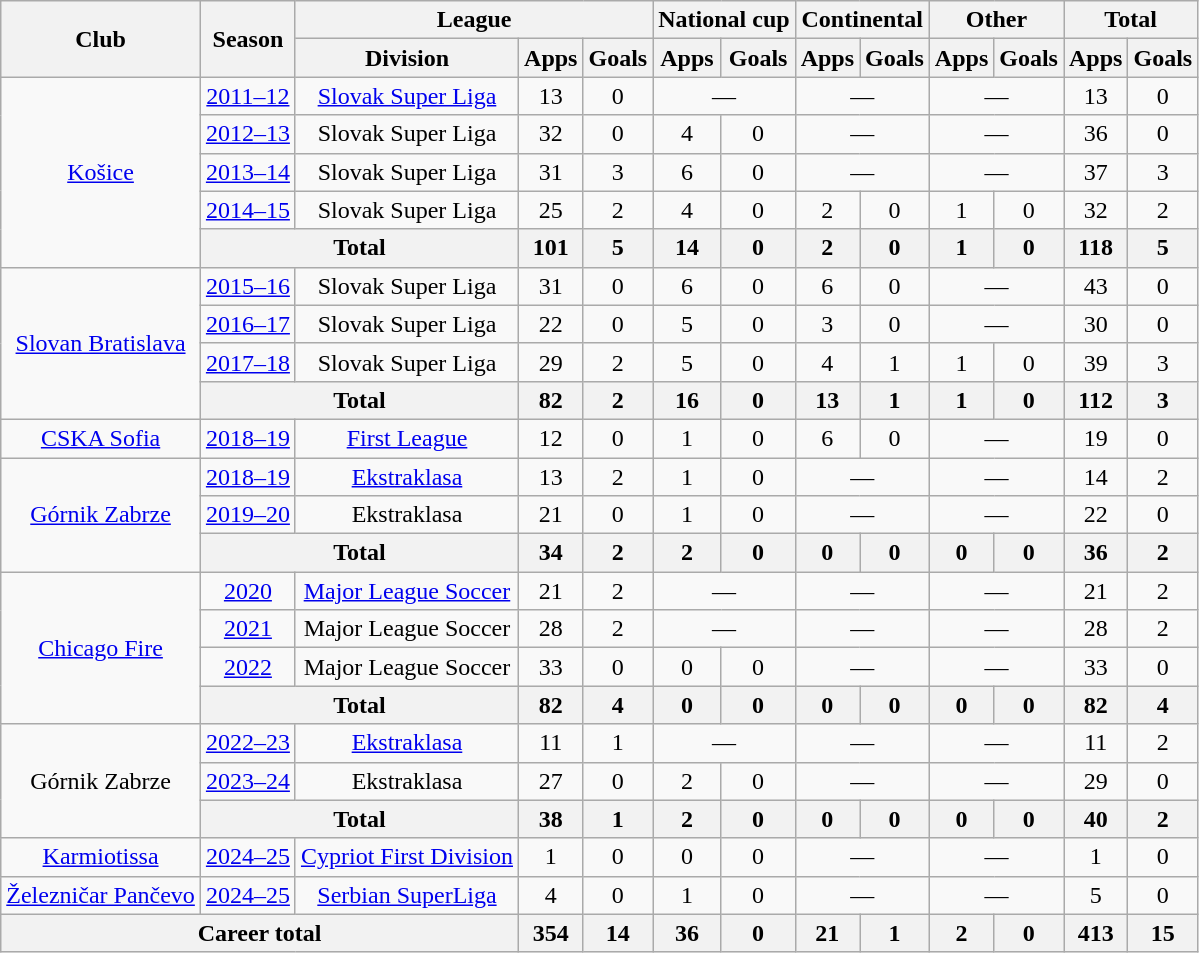<table class="wikitable" style="text-align:center">
<tr>
<th rowspan="2">Club</th>
<th rowspan="2">Season</th>
<th colspan="3">League</th>
<th colspan="2">National cup</th>
<th colspan="2">Continental</th>
<th colspan="2">Other</th>
<th colspan="2">Total</th>
</tr>
<tr>
<th>Division</th>
<th>Apps</th>
<th>Goals</th>
<th>Apps</th>
<th>Goals</th>
<th>Apps</th>
<th>Goals</th>
<th>Apps</th>
<th>Goals</th>
<th>Apps</th>
<th>Goals</th>
</tr>
<tr>
<td rowspan="5"><a href='#'>Košice</a></td>
<td><a href='#'>2011–12</a></td>
<td><a href='#'>Slovak Super Liga</a></td>
<td>13</td>
<td>0</td>
<td colspan="2">—</td>
<td colspan="2">—</td>
<td colspan="2">—</td>
<td>13</td>
<td>0</td>
</tr>
<tr>
<td><a href='#'>2012–13</a></td>
<td>Slovak Super Liga</td>
<td>32</td>
<td>0</td>
<td>4</td>
<td>0</td>
<td colspan="2">—</td>
<td colspan="2">—</td>
<td>36</td>
<td>0</td>
</tr>
<tr>
<td><a href='#'>2013–14</a></td>
<td>Slovak Super Liga</td>
<td>31</td>
<td>3</td>
<td>6</td>
<td>0</td>
<td colspan="2">—</td>
<td colspan="2">—</td>
<td>37</td>
<td>3</td>
</tr>
<tr>
<td><a href='#'>2014–15</a></td>
<td>Slovak Super Liga</td>
<td>25</td>
<td>2</td>
<td>4</td>
<td>0</td>
<td>2</td>
<td>0</td>
<td>1</td>
<td>0</td>
<td>32</td>
<td>2</td>
</tr>
<tr>
<th colspan="2">Total</th>
<th>101</th>
<th>5</th>
<th>14</th>
<th>0</th>
<th>2</th>
<th>0</th>
<th>1</th>
<th>0</th>
<th>118</th>
<th>5</th>
</tr>
<tr>
<td rowspan="4"><a href='#'>Slovan Bratislava</a></td>
<td><a href='#'>2015–16</a></td>
<td>Slovak Super Liga</td>
<td>31</td>
<td>0</td>
<td>6</td>
<td>0</td>
<td>6</td>
<td>0</td>
<td colspan="2">—</td>
<td>43</td>
<td>0</td>
</tr>
<tr>
<td><a href='#'>2016–17</a></td>
<td>Slovak Super Liga</td>
<td>22</td>
<td>0</td>
<td>5</td>
<td>0</td>
<td>3</td>
<td>0</td>
<td colspan="2">—</td>
<td>30</td>
<td>0</td>
</tr>
<tr>
<td><a href='#'>2017–18</a></td>
<td>Slovak Super Liga</td>
<td>29</td>
<td>2</td>
<td>5</td>
<td>0</td>
<td>4</td>
<td>1</td>
<td>1</td>
<td>0</td>
<td>39</td>
<td>3</td>
</tr>
<tr>
<th colspan="2">Total</th>
<th>82</th>
<th>2</th>
<th>16</th>
<th>0</th>
<th>13</th>
<th>1</th>
<th>1</th>
<th>0</th>
<th>112</th>
<th>3</th>
</tr>
<tr>
<td><a href='#'>CSKA Sofia</a></td>
<td><a href='#'>2018–19</a></td>
<td><a href='#'>First League</a></td>
<td>12</td>
<td>0</td>
<td>1</td>
<td>0</td>
<td>6</td>
<td>0</td>
<td colspan="2">—</td>
<td>19</td>
<td>0</td>
</tr>
<tr>
<td rowspan="3"><a href='#'>Górnik Zabrze</a></td>
<td><a href='#'>2018–19</a></td>
<td><a href='#'>Ekstraklasa</a></td>
<td>13</td>
<td>2</td>
<td>1</td>
<td>0</td>
<td colspan="2">—</td>
<td colspan="2">—</td>
<td>14</td>
<td>2</td>
</tr>
<tr>
<td><a href='#'>2019–20</a></td>
<td>Ekstraklasa</td>
<td>21</td>
<td>0</td>
<td>1</td>
<td>0</td>
<td colspan="2">—</td>
<td colspan="2">—</td>
<td>22</td>
<td>0</td>
</tr>
<tr>
<th colspan="2">Total</th>
<th>34</th>
<th>2</th>
<th>2</th>
<th>0</th>
<th>0</th>
<th>0</th>
<th>0</th>
<th>0</th>
<th>36</th>
<th>2</th>
</tr>
<tr>
<td rowspan="4"><a href='#'>Chicago Fire</a></td>
<td><a href='#'>2020</a></td>
<td><a href='#'>Major League Soccer</a></td>
<td>21</td>
<td>2</td>
<td colspan="2">—</td>
<td colspan="2">—</td>
<td colspan="2">—</td>
<td>21</td>
<td>2</td>
</tr>
<tr>
<td><a href='#'>2021</a></td>
<td>Major League Soccer</td>
<td>28</td>
<td>2</td>
<td colspan="2">—</td>
<td colspan="2">—</td>
<td colspan="2">—</td>
<td>28</td>
<td>2</td>
</tr>
<tr>
<td><a href='#'>2022</a></td>
<td>Major League Soccer</td>
<td>33</td>
<td>0</td>
<td>0</td>
<td>0</td>
<td colspan="2">—</td>
<td colspan="2">—</td>
<td>33</td>
<td>0</td>
</tr>
<tr>
<th colspan="2">Total</th>
<th>82</th>
<th>4</th>
<th>0</th>
<th>0</th>
<th>0</th>
<th>0</th>
<th>0</th>
<th>0</th>
<th>82</th>
<th>4</th>
</tr>
<tr>
<td rowspan="3">Górnik Zabrze</td>
<td><a href='#'>2022–23</a></td>
<td><a href='#'>Ekstraklasa</a></td>
<td>11</td>
<td>1</td>
<td colspan="2">—</td>
<td colspan="2">—</td>
<td colspan="2">—</td>
<td>11</td>
<td>2</td>
</tr>
<tr>
<td><a href='#'>2023–24</a></td>
<td>Ekstraklasa</td>
<td>27</td>
<td>0</td>
<td>2</td>
<td>0</td>
<td colspan="2">—</td>
<td colspan="2">—</td>
<td>29</td>
<td>0</td>
</tr>
<tr>
<th colspan="2">Total</th>
<th>38</th>
<th>1</th>
<th>2</th>
<th>0</th>
<th>0</th>
<th>0</th>
<th>0</th>
<th>0</th>
<th>40</th>
<th>2</th>
</tr>
<tr>
<td><a href='#'>Karmiotissa</a></td>
<td><a href='#'>2024–25</a></td>
<td><a href='#'>Cypriot First Division</a></td>
<td>1</td>
<td>0</td>
<td>0</td>
<td>0</td>
<td colspan="2">—</td>
<td colspan="2">—</td>
<td>1</td>
<td>0</td>
</tr>
<tr>
<td><a href='#'>Železničar Pančevo</a></td>
<td><a href='#'>2024–25</a></td>
<td><a href='#'>Serbian SuperLiga</a></td>
<td>4</td>
<td>0</td>
<td>1</td>
<td>0</td>
<td colspan="2">—</td>
<td colspan="2">—</td>
<td>5</td>
<td>0</td>
</tr>
<tr>
<th colspan="3">Career total</th>
<th>354</th>
<th>14</th>
<th>36</th>
<th>0</th>
<th>21</th>
<th>1</th>
<th>2</th>
<th>0</th>
<th>413</th>
<th>15</th>
</tr>
</table>
